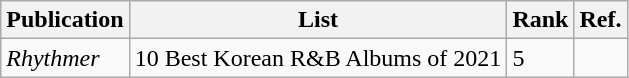<table class="wikitable">
<tr>
<th>Publication</th>
<th>List</th>
<th>Rank</th>
<th>Ref.</th>
</tr>
<tr>
<td><em>Rhythmer</em></td>
<td>10 Best Korean R&B Albums of 2021</td>
<td>5</td>
<td></td>
</tr>
</table>
